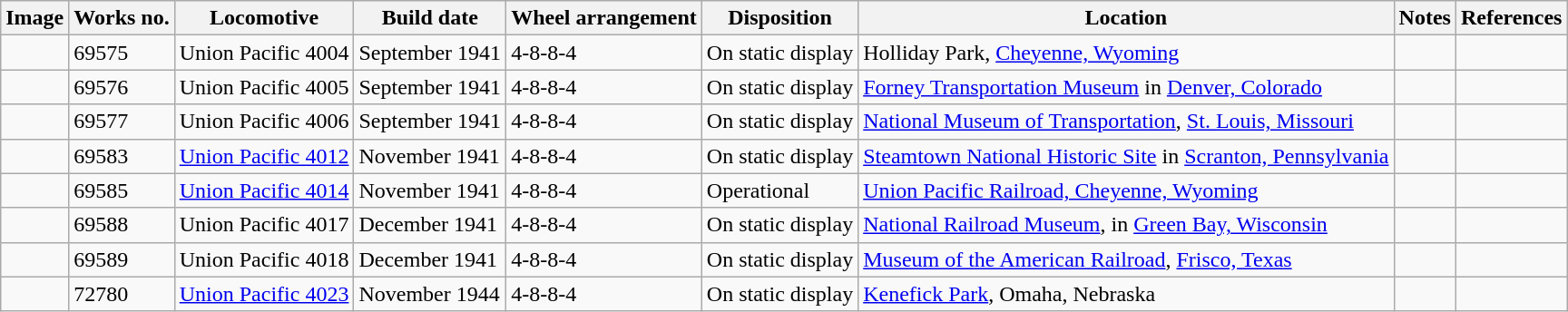<table class="wikitable">
<tr>
<th>Image</th>
<th>Works no.</th>
<th>Locomotive</th>
<th>Build date</th>
<th>Wheel arrangement</th>
<th>Disposition</th>
<th>Location</th>
<th>Notes</th>
<th>References</th>
</tr>
<tr>
<td></td>
<td>69575</td>
<td>Union Pacific 4004</td>
<td>September 1941</td>
<td>4-8-8-4</td>
<td>On static display</td>
<td>Holliday Park, <a href='#'>Cheyenne, Wyoming</a></td>
<td></td>
<td></td>
</tr>
<tr>
<td></td>
<td>69576</td>
<td>Union Pacific 4005</td>
<td>September 1941</td>
<td>4-8-8-4</td>
<td>On static display</td>
<td><a href='#'>Forney Transportation Museum</a> in <a href='#'>Denver, Colorado</a></td>
<td></td>
<td></td>
</tr>
<tr>
<td></td>
<td>69577</td>
<td>Union Pacific 4006</td>
<td>September 1941</td>
<td>4-8-8-4</td>
<td>On static display</td>
<td><a href='#'>National Museum of Transportation</a>, <a href='#'>St. Louis, Missouri</a></td>
<td></td>
<td></td>
</tr>
<tr>
<td></td>
<td>69583</td>
<td><a href='#'>Union Pacific 4012</a></td>
<td>November 1941</td>
<td>4-8-8-4</td>
<td>On static display</td>
<td><a href='#'>Steamtown National Historic Site</a> in <a href='#'>Scranton, Pennsylvania</a></td>
<td></td>
<td></td>
</tr>
<tr>
<td></td>
<td>69585</td>
<td><a href='#'>Union Pacific 4014</a></td>
<td>November 1941</td>
<td>4-8-8-4</td>
<td>Operational</td>
<td><a href='#'>Union Pacific Railroad, Cheyenne, Wyoming</a></td>
<td></td>
<td></td>
</tr>
<tr>
<td></td>
<td>69588</td>
<td>Union Pacific 4017</td>
<td>December 1941</td>
<td>4-8-8-4</td>
<td>On static display</td>
<td><a href='#'>National Railroad Museum</a>, in <a href='#'>Green Bay, Wisconsin</a></td>
<td></td>
<td></td>
</tr>
<tr>
<td></td>
<td>69589</td>
<td>Union Pacific 4018</td>
<td>December 1941</td>
<td>4-8-8-4</td>
<td>On static display</td>
<td><a href='#'>Museum of the American Railroad</a>, <a href='#'>Frisco, Texas</a></td>
<td></td>
<td></td>
</tr>
<tr>
<td></td>
<td>72780</td>
<td><a href='#'>Union Pacific 4023</a></td>
<td>November 1944</td>
<td>4-8-8-4</td>
<td>On static display</td>
<td><a href='#'>Kenefick Park</a>, Omaha, Nebraska</td>
<td></td>
<td></td>
</tr>
</table>
